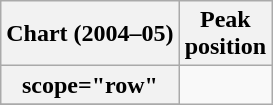<table class="wikitable sortable plainrowheaders">
<tr>
<th scope="col">Chart (2004–05)</th>
<th scope="col">Peak<br>position</th>
</tr>
<tr>
<th>scope="row"</th>
</tr>
<tr>
</tr>
</table>
